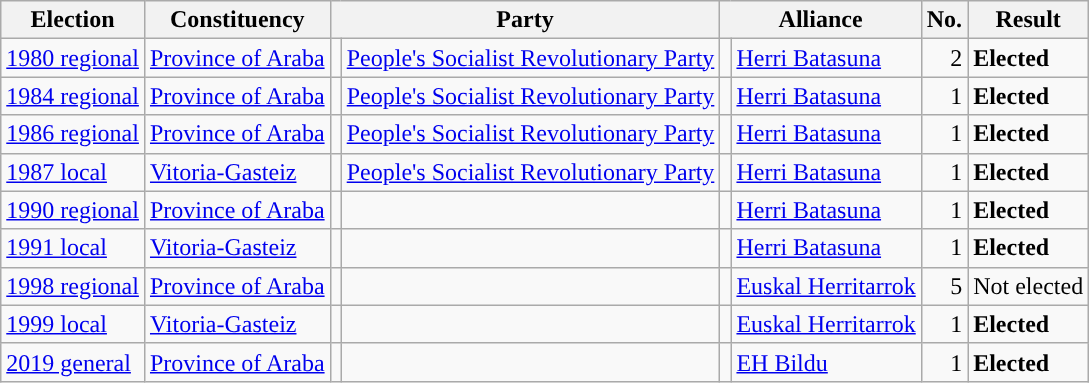<table class="wikitable" style="text-align:left;">
<tr>
<th scope=col>Election</th>
<th scope=col>Constituency</th>
<th scope=col colspan="2">Party</th>
<th scope=col colspan="2">Alliance</th>
<th scope=col>No.</th>
<th scope=col>Result</th>
</tr>
<tr>
<td><a href='#'>1980 regional</a></td>
<td><a href='#'>Province of Araba</a></td>
<td></td>
<td><a href='#'>People's Socialist Revolutionary Party</a></td>
<td style="background:"></td>
<td><a href='#'>Herri Batasuna</a></td>
<td align=right>2</td>
<td><strong>Elected</strong></td>
</tr>
<tr>
<td><a href='#'>1984 regional</a></td>
<td><a href='#'>Province of Araba</a></td>
<td></td>
<td><a href='#'>People's Socialist Revolutionary Party</a></td>
<td style="background:"></td>
<td><a href='#'>Herri Batasuna</a></td>
<td align=right>1</td>
<td><strong>Elected</strong></td>
</tr>
<tr>
<td><a href='#'>1986 regional</a></td>
<td><a href='#'>Province of Araba</a></td>
<td></td>
<td><a href='#'>People's Socialist Revolutionary Party</a></td>
<td style="background:"></td>
<td><a href='#'>Herri Batasuna</a></td>
<td align=right>1</td>
<td><strong>Elected</strong></td>
</tr>
<tr>
<td><a href='#'>1987 local</a></td>
<td><a href='#'>Vitoria-Gasteiz</a></td>
<td></td>
<td><a href='#'>People's Socialist Revolutionary Party</a></td>
<td style="background:"></td>
<td><a href='#'>Herri Batasuna</a></td>
<td align=right>1</td>
<td><strong>Elected</strong></td>
</tr>
<tr>
<td><a href='#'>1990 regional</a></td>
<td><a href='#'>Province of Araba</a></td>
<td></td>
<td></td>
<td style="background:"></td>
<td><a href='#'>Herri Batasuna</a></td>
<td align=right>1</td>
<td><strong>Elected</strong></td>
</tr>
<tr>
<td><a href='#'>1991 local</a></td>
<td><a href='#'>Vitoria-Gasteiz</a></td>
<td></td>
<td></td>
<td style="background:"></td>
<td><a href='#'>Herri Batasuna</a></td>
<td align=right>1</td>
<td><strong>Elected</strong></td>
</tr>
<tr>
<td><a href='#'>1998 regional</a></td>
<td><a href='#'>Province of Araba</a></td>
<td></td>
<td></td>
<td style="background:"></td>
<td><a href='#'>Euskal Herritarrok</a></td>
<td align=right>5</td>
<td>Not elected</td>
</tr>
<tr>
<td><a href='#'>1999 local</a></td>
<td><a href='#'>Vitoria-Gasteiz</a></td>
<td></td>
<td></td>
<td style="background:"></td>
<td><a href='#'>Euskal Herritarrok</a></td>
<td align=right>1</td>
<td><strong>Elected</strong></td>
</tr>
<tr>
<td><a href='#'>2019 general</a></td>
<td><a href='#'>Province of Araba</a></td>
<td></td>
<td></td>
<td style="background:"></td>
<td><a href='#'>EH Bildu</a></td>
<td align=right>1</td>
<td><strong>Elected</strong></td>
</tr>
</table>
